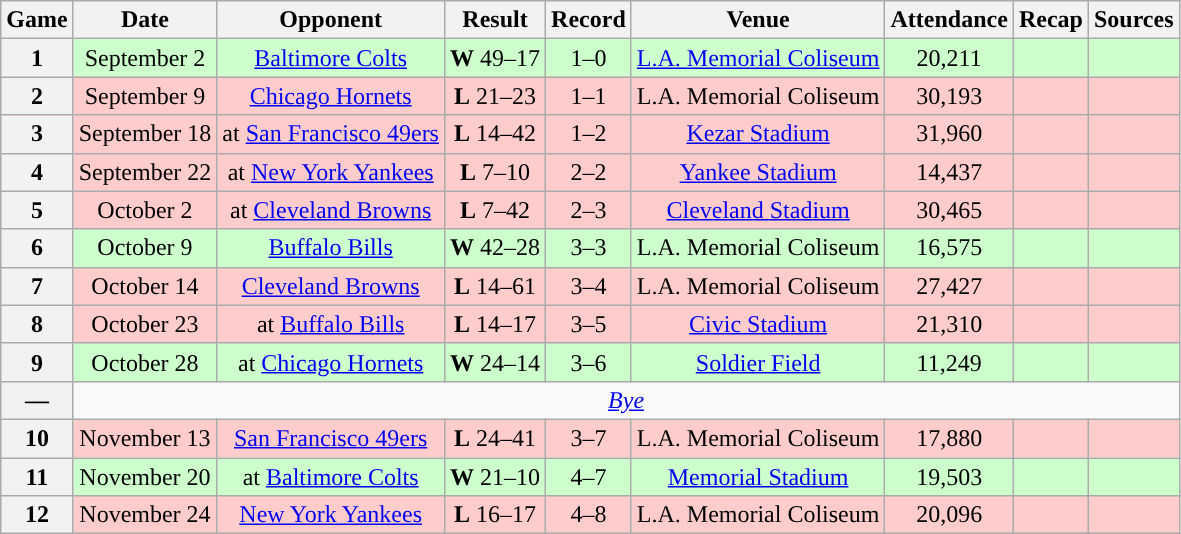<table class="wikitable" style="text-align:center">
<tr>
<th>Game</th>
<th>Date</th>
<th>Opponent</th>
<th>Result</th>
<th>Record</th>
<th>Venue</th>
<th>Attendance</th>
<th>Recap</th>
<th>Sources</th>
</tr>
<tr style="background:#cfc">
<th>1</th>
<td>September 2</td>
<td><a href='#'>Baltimore Colts</a></td>
<td><strong>W</strong> 49–17</td>
<td>1–0</td>
<td><a href='#'>L.A. Memorial Coliseum</a></td>
<td>20,211</td>
<td></td>
<td></td>
</tr>
<tr style="background:#fcc">
<th>2</th>
<td>September 9</td>
<td><a href='#'>Chicago Hornets</a></td>
<td><strong>L</strong> 21–23</td>
<td>1–1</td>
<td>L.A. Memorial Coliseum</td>
<td>30,193</td>
<td></td>
<td></td>
</tr>
<tr style="background:#fcc">
<th>3</th>
<td>September 18</td>
<td>at <a href='#'>San Francisco 49ers</a></td>
<td><strong>L</strong> 14–42</td>
<td>1–2</td>
<td><a href='#'>Kezar Stadium</a></td>
<td>31,960</td>
<td></td>
<td></td>
</tr>
<tr style="background:#fcc">
<th>4</th>
<td>September 22</td>
<td>at <a href='#'>New York Yankees</a></td>
<td><strong>L</strong> 7–10</td>
<td>2–2</td>
<td><a href='#'>Yankee Stadium</a></td>
<td>14,437</td>
<td></td>
<td></td>
</tr>
<tr style="background:#fcc">
<th>5</th>
<td>October 2</td>
<td>at <a href='#'>Cleveland Browns</a></td>
<td><strong>L</strong> 7–42</td>
<td>2–3</td>
<td><a href='#'>Cleveland Stadium</a></td>
<td>30,465</td>
<td></td>
<td></td>
</tr>
<tr style="background:#cfc">
<th>6</th>
<td>October 9</td>
<td><a href='#'>Buffalo Bills</a></td>
<td><strong>W</strong> 42–28</td>
<td>3–3</td>
<td>L.A. Memorial Coliseum</td>
<td>16,575</td>
<td></td>
<td></td>
</tr>
<tr style="background:#fcc">
<th>7</th>
<td>October 14</td>
<td><a href='#'>Cleveland Browns</a></td>
<td><strong>L</strong> 14–61</td>
<td>3–4</td>
<td>L.A. Memorial Coliseum</td>
<td>27,427</td>
<td></td>
<td></td>
</tr>
<tr style="background:#fcc">
<th>8</th>
<td>October 23</td>
<td>at <a href='#'>Buffalo Bills</a></td>
<td><strong>L</strong> 14–17</td>
<td>3–5</td>
<td><a href='#'>Civic Stadium</a></td>
<td>21,310</td>
<td></td>
<td></td>
</tr>
<tr style="background:#cfc">
<th>9</th>
<td>October 28</td>
<td>at <a href='#'>Chicago Hornets</a></td>
<td><strong>W</strong> 24–14</td>
<td>3–6</td>
<td><a href='#'>Soldier Field</a></td>
<td>11,249</td>
<td></td>
<td></td>
</tr>
<tr>
<th>—</th>
<td colspan="8"><em><a href='#'>Bye</a></em></td>
</tr>
<tr style="background:#fcc">
<th>10</th>
<td>November 13</td>
<td><a href='#'>San Francisco 49ers</a></td>
<td><strong>L</strong> 24–41</td>
<td>3–7</td>
<td>L.A. Memorial Coliseum</td>
<td>17,880</td>
<td></td>
<td></td>
</tr>
<tr style="background:#cfc">
<th>11</th>
<td>November 20</td>
<td>at <a href='#'>Baltimore Colts</a></td>
<td><strong>W</strong> 21–10</td>
<td>4–7</td>
<td><a href='#'>Memorial Stadium</a></td>
<td>19,503</td>
<td></td>
<td></td>
</tr>
<tr style="background:#fcc">
<th>12</th>
<td>November 24</td>
<td><a href='#'>New York Yankees</a></td>
<td><strong>L</strong> 16–17</td>
<td>4–8</td>
<td>L.A. Memorial Coliseum</td>
<td>20,096</td>
<td></td>
<td></td>
</tr>
</table>
